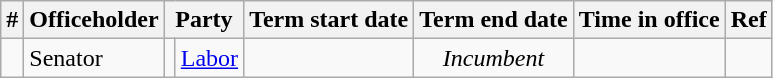<table class='wikitable sortable'>
<tr>
<th>#</th>
<th>Officeholder</th>
<th colspan="2">Party</th>
<th>Term start date</th>
<th>Term end date</th>
<th>Time in office</th>
<th class="unsortable">Ref</th>
</tr>
<tr>
<td align=center></td>
<td>Senator </td>
<td></td>
<td><a href='#'>Labor</a></td>
<td align=center></td>
<td align=center><em>Incumbent</em></td>
<td align=right></td>
<td></td>
</tr>
</table>
